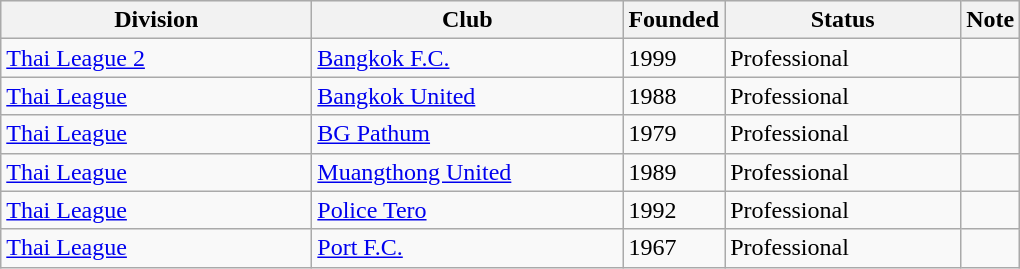<table class="wikitable">
<tr style="background:#efefef;">
<th scope="col" width="200">Division</th>
<th scope="col" width="200">Club</th>
<th scope="col" width="50">Founded</th>
<th scope="col" width="150">Status</th>
<th>Note</th>
</tr>
<tr>
<td><a href='#'>Thai League 2</a></td>
<td><a href='#'>Bangkok F.C.</a></td>
<td>1999</td>
<td>Professional</td>
<td></td>
</tr>
<tr>
<td><a href='#'>Thai League</a></td>
<td><a href='#'>Bangkok United</a></td>
<td>1988</td>
<td>Professional</td>
<td></td>
</tr>
<tr>
<td><a href='#'>Thai League</a></td>
<td><a href='#'>BG Pathum</a></td>
<td>1979</td>
<td>Professional</td>
<td></td>
</tr>
<tr>
<td><a href='#'>Thai League</a></td>
<td><a href='#'>Muangthong United</a></td>
<td>1989</td>
<td>Professional</td>
<td></td>
</tr>
<tr>
<td><a href='#'>Thai League</a></td>
<td><a href='#'>Police Tero</a></td>
<td>1992</td>
<td>Professional</td>
<td></td>
</tr>
<tr>
<td><a href='#'>Thai League</a></td>
<td><a href='#'>Port F.C.</a></td>
<td>1967</td>
<td>Professional</td>
<td></td>
</tr>
</table>
